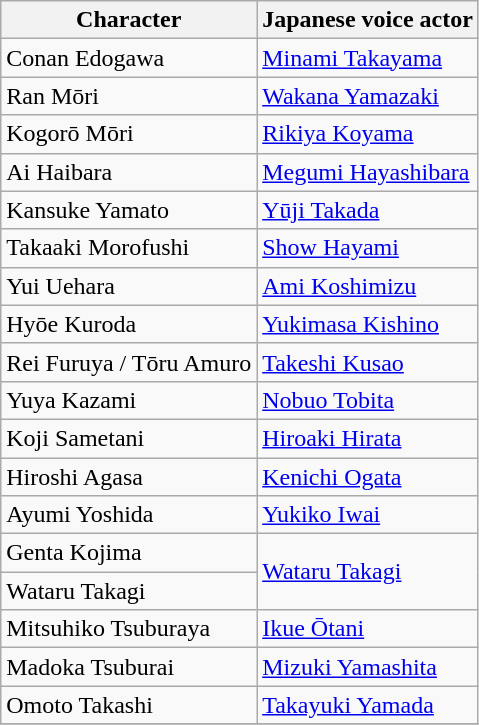<table class="wikitable">
<tr>
<th>Character</th>
<th>Japanese voice actor</th>
</tr>
<tr>
<td>Conan Edogawa</td>
<td><a href='#'>Minami Takayama</a></td>
</tr>
<tr>
<td>Ran Mōri</td>
<td><a href='#'>Wakana Yamazaki</a></td>
</tr>
<tr>
<td>Kogorō Mōri</td>
<td><a href='#'>Rikiya Koyama</a></td>
</tr>
<tr>
<td>Ai Haibara</td>
<td><a href='#'>Megumi Hayashibara</a></td>
</tr>
<tr>
<td>Kansuke Yamato</td>
<td><a href='#'>Yūji Takada</a></td>
</tr>
<tr>
<td>Takaaki Morofushi</td>
<td><a href='#'>Show Hayami</a></td>
</tr>
<tr>
<td>Yui Uehara</td>
<td><a href='#'>Ami Koshimizu</a></td>
</tr>
<tr>
<td>Hyōe Kuroda</td>
<td><a href='#'>Yukimasa Kishino</a></td>
</tr>
<tr>
<td>Rei Furuya / Tōru Amuro</td>
<td><a href='#'>Takeshi Kusao</a></td>
</tr>
<tr>
<td>Yuya Kazami</td>
<td><a href='#'>Nobuo Tobita</a></td>
</tr>
<tr>
<td>Koji Sametani</td>
<td><a href='#'>Hiroaki Hirata</a></td>
</tr>
<tr>
<td>Hiroshi Agasa</td>
<td><a href='#'>Kenichi Ogata</a></td>
</tr>
<tr>
<td>Ayumi Yoshida</td>
<td><a href='#'>Yukiko Iwai</a></td>
</tr>
<tr>
<td>Genta Kojima</td>
<td rowspan="2"><a href='#'>Wataru Takagi</a></td>
</tr>
<tr>
<td>Wataru Takagi</td>
</tr>
<tr>
<td>Mitsuhiko Tsuburaya</td>
<td><a href='#'>Ikue Ōtani</a></td>
</tr>
<tr>
<td>Madoka Tsuburai</td>
<td><a href='#'>Mizuki Yamashita</a></td>
</tr>
<tr>
<td>Omoto Takashi</td>
<td><a href='#'>Takayuki Yamada</a></td>
</tr>
<tr>
</tr>
</table>
